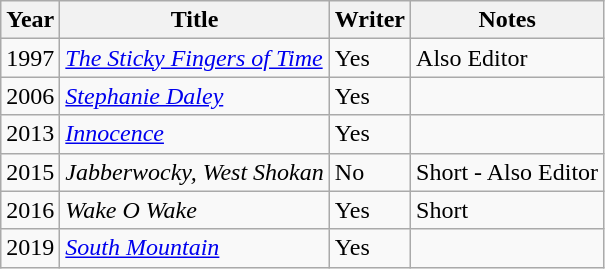<table class="wikitable">
<tr>
<th>Year</th>
<th>Title</th>
<th>Writer</th>
<th>Notes</th>
</tr>
<tr>
<td>1997</td>
<td><em><a href='#'>The Sticky Fingers of Time</a></em></td>
<td>Yes</td>
<td>Also Editor</td>
</tr>
<tr>
<td>2006</td>
<td><em><a href='#'>Stephanie Daley</a></em></td>
<td>Yes</td>
<td></td>
</tr>
<tr>
<td>2013</td>
<td><em><a href='#'>Innocence</a></em></td>
<td>Yes</td>
<td></td>
</tr>
<tr>
<td>2015</td>
<td><em>Jabberwocky, West Shokan</em></td>
<td>No</td>
<td>Short - Also Editor</td>
</tr>
<tr>
<td>2016</td>
<td><em>Wake O Wake</em></td>
<td>Yes</td>
<td>Short</td>
</tr>
<tr>
<td>2019</td>
<td><em><a href='#'>South Mountain</a></em></td>
<td>Yes</td>
<td></td>
</tr>
</table>
